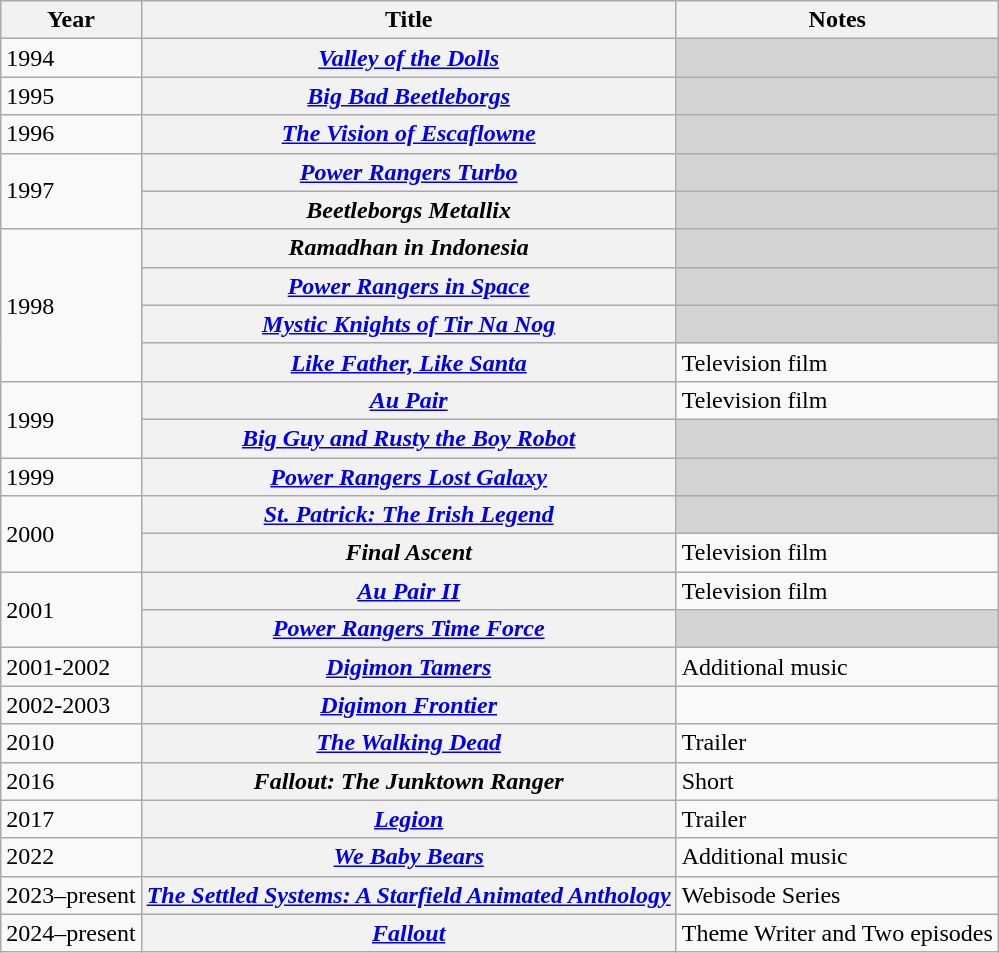<table class="wikitable plainrowheaders">
<tr>
<th scope="col">Year</th>
<th scope="col">Title</th>
<th scope="col">Notes</th>
</tr>
<tr>
<td>1994</td>
<th scope="row"><em><a href='#'>Valley of the Dolls</a></em></th>
<td style="background-color:#D3D3D3;"></td>
</tr>
<tr>
<td>1995</td>
<th scope="row"><em><a href='#'>Big Bad Beetleborgs</a></em></th>
<td style="background-color:#D3D3D3;"></td>
</tr>
<tr>
<td>1996</td>
<th scope="row"><em><a href='#'>The Vision of Escaflowne</a></em></th>
<td style="background-color:#D3D3D3;"></td>
</tr>
<tr>
<td rowspan="2">1997</td>
<th scope="row"><em><a href='#'>Power Rangers Turbo</a></em></th>
<td style="background-color:#D3D3D3;"></td>
</tr>
<tr>
<th scope="row"><em>Beetleborgs Metallix</em></th>
<td style="background-color:#D3D3D3;"></td>
</tr>
<tr>
<td rowspan="4">1998</td>
<th scope="row"><em>Ramadhan in Indonesia</em></th>
<td style="background-color:#D3D3D3;"></td>
</tr>
<tr>
<th scope="row"><em><a href='#'>Power Rangers in Space</a></em></th>
<td style="background-color:#D3D3D3;"></td>
</tr>
<tr>
<th scope="row"><em><a href='#'>Mystic Knights of Tir Na Nog</a></em></th>
<td style="background-color:#D3D3D3;"></td>
</tr>
<tr>
<th scope="row"><em><a href='#'>Like Father, Like Santa</a></em></th>
<td>Television film</td>
</tr>
<tr>
<td rowspan="2">1999</td>
<th scope="row"><em><a href='#'>Au Pair</a></em></th>
<td>Television film</td>
</tr>
<tr>
<th scope="row"><em><a href='#'>Big Guy and Rusty the Boy Robot</a></em></th>
<td style="background-color:#D3D3D3;"></td>
</tr>
<tr>
<td>1999</td>
<th scope="row"><em><a href='#'>Power Rangers Lost Galaxy</a></em></th>
<td style="background-color:#D3D3D3;"></td>
</tr>
<tr>
<td rowspan="2">2000</td>
<th scope="row"><em><a href='#'>St. Patrick: The Irish Legend</a></em></th>
<td style="background-color:#D3D3D3;"></td>
</tr>
<tr>
<th scope="row"><em>Final Ascent</em></th>
<td>Television film</td>
</tr>
<tr>
<td rowspan="2">2001</td>
<th scope="row"><em><a href='#'>Au Pair II</a></em></th>
<td>Television film</td>
</tr>
<tr>
<th scope="row"><em><a href='#'>Power Rangers Time Force</a></em></th>
<td style="background-color:#D3D3D3;"></td>
</tr>
<tr>
<td>2001-2002</td>
<th scope="row"><em><a href='#'>Digimon Tamers</a></em></th>
<td>Additional music</td>
</tr>
<tr>
<td>2002-2003</td>
<th scope="row"><em><a href='#'>Digimon Frontier</a></em></th>
<td></td>
</tr>
<tr>
<td>2010</td>
<th scope="row"><em><a href='#'>The Walking Dead</a></em></th>
<td>Trailer</td>
</tr>
<tr>
<td>2016</td>
<th scope="row"><em>Fallout: The Junktown Ranger</em></th>
<td>Short</td>
</tr>
<tr>
<td>2017</td>
<th scope="row"><em><a href='#'>Legion</a></em></th>
<td>Trailer</td>
</tr>
<tr>
<td>2022</td>
<th scope="row"><em><a href='#'>We Baby Bears</a></em></th>
<td>Additional music</td>
</tr>
<tr>
<td>2023–present</td>
<th scope="row"><em><a href='#'>The Settled Systems: A Starfield Animated Anthology</a></em></th>
<td>Webisode Series</td>
</tr>
<tr>
<td>2024–present</td>
<th scope="row"><em><a href='#'>Fallout</a></em></th>
<td>Theme Writer and Two episodes</td>
</tr>
</table>
